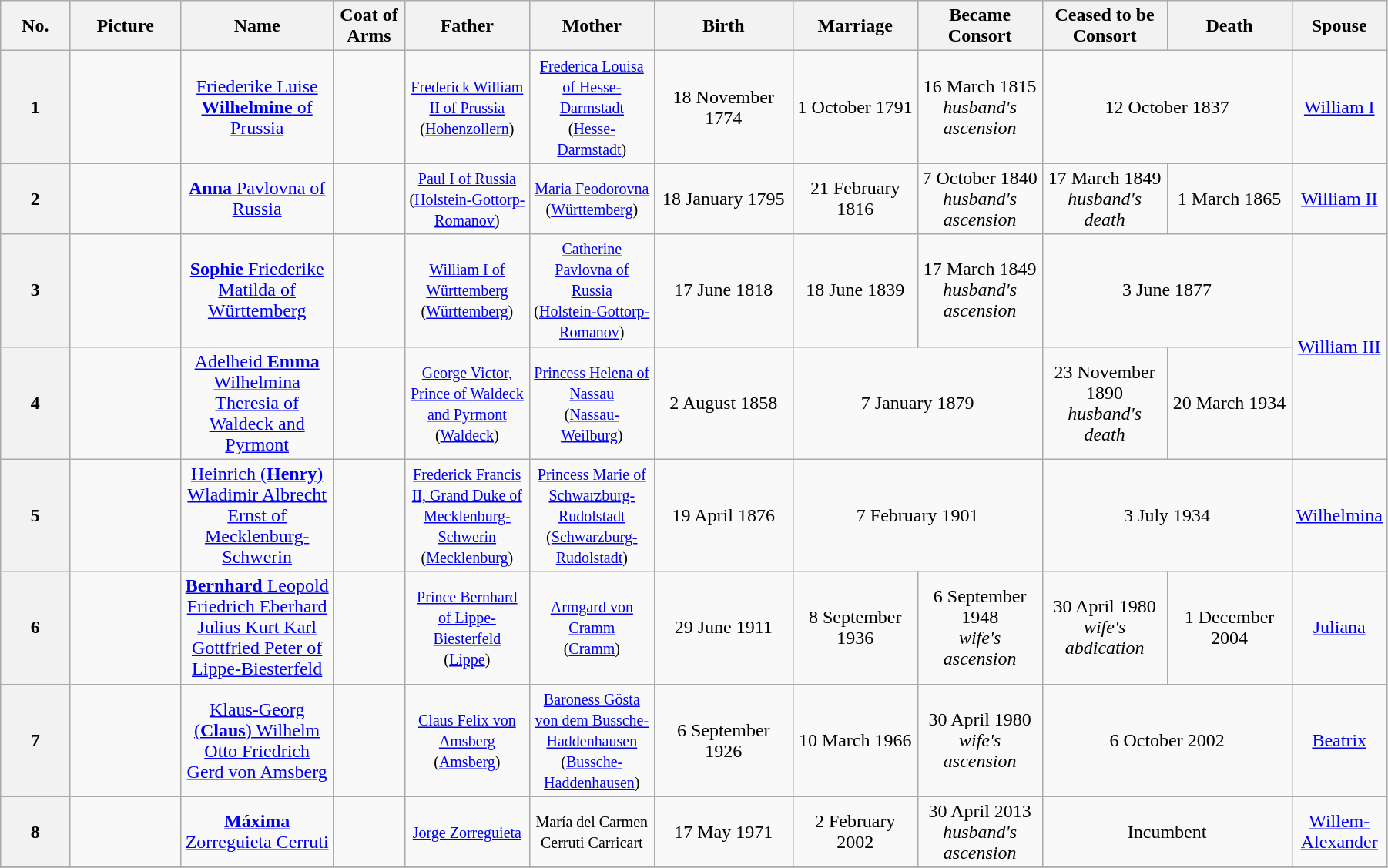<table width=95% class="wikitable">
<tr>
<th width = "5%">No.</th>
<th width = "8%">Picture</th>
<th width = "11%">Name</th>
<th>Coat of Arms</th>
<th width="9%">Father</th>
<th width = "9%">Mother</th>
<th width = "10%">Birth</th>
<th width = "9%">Marriage</th>
<th width = "9%">Became Consort</th>
<th width = "9%">Ceased to be Consort</th>
<th width = "9%">Death</th>
<th width = "6%">Spouse</th>
</tr>
<tr>
<th align="center">1</th>
<td align="center"></td>
<td align="center"><a href='#'>Friederike Luise <strong>Wilhelmine</strong> of Prussia</a></td>
<td></td>
<td align="center"><small><a href='#'>Frederick William II of Prussia</a><br>(<a href='#'>Hohenzollern</a>)</small></td>
<td align="center"><small><a href='#'>Frederica Louisa of Hesse-Darmstadt</a><br>(<a href='#'>Hesse-Darmstadt</a>)</small></td>
<td align="center">18 November 1774</td>
<td align="center">1 October 1791</td>
<td align="center">16 March 1815<br><em>husband's ascension</em></td>
<td align="center" colspan="2">12 October 1837</td>
<td align="center"><a href='#'>William I</a></td>
</tr>
<tr>
<th alogn="center">2</th>
<td align="center"></td>
<td align="center"><a href='#'><strong>Anna</strong> Pavlovna of Russia</a></td>
<td></td>
<td align="center"><small><a href='#'>Paul I of Russia</a><br>(<a href='#'>Holstein-Gottorp-Romanov</a>)</small></td>
<td align="center"><small><a href='#'>Maria Feodorovna</a><br>(<a href='#'>Württemberg</a>)</small></td>
<td align="center">18 January 1795</td>
<td align="center">21 February 1816</td>
<td align="center">7 October 1840<br><em>husband's ascension</em></td>
<td align="center">17 March 1849<br><em>husband's death</em></td>
<td align="center">1 March 1865</td>
<td align="center"><a href='#'>William II</a></td>
</tr>
<tr>
<th align="center">3</th>
<td align="center"></td>
<td align="center"><a href='#'><strong>Sophie</strong> Friederike Matilda of Württemberg</a></td>
<td></td>
<td align="center"><small><a href='#'>William I of Württemberg</a><br>(<a href='#'>Württemberg</a>)</small></td>
<td align="center"><small><a href='#'>Catherine Pavlovna of Russia</a><br>(<a href='#'>Holstein-Gottorp-Romanov</a>)</small></td>
<td align="center">17 June 1818</td>
<td align="center">18 June 1839</td>
<td align="center">17 March 1849<br><em>husband's ascension</em></td>
<td align="center" colspan="2">3 June 1877</td>
<td align="center" rowspan="2"><a href='#'>William III</a></td>
</tr>
<tr>
<th align="center">4</th>
<td align="center"></td>
<td align="center"><a href='#'>Adelheid <strong>Emma</strong> Wilhelmina Theresia of Waldeck and Pyrmont</a></td>
<td></td>
<td align="center"><small><a href='#'>George Victor, Prince of Waldeck and Pyrmont</a><br>(<a href='#'>Waldeck</a>)</small></td>
<td align="center"><small><a href='#'>Princess Helena of Nassau</a><br>(<a href='#'>Nassau-Weilburg</a>)</small></td>
<td align="center">2 August 1858</td>
<td align="center" colspan="2">7 January 1879</td>
<td align="center">23 November 1890<br><em>husband's death</em></td>
<td align="center">20 March 1934</td>
</tr>
<tr>
<th align="center">5</th>
<td align="center"></td>
<td align="center"><a href='#'>Heinrich (<strong>Henry</strong>) Wladimir Albrecht Ernst of Mecklenburg-Schwerin</a></td>
<td></td>
<td align="center"><small><a href='#'>Frederick Francis II, Grand Duke of Mecklenburg-Schwerin</a><br>(<a href='#'>Mecklenburg</a>)</small></td>
<td align="center"><small><a href='#'>Princess Marie of Schwarzburg-Rudolstadt</a><br>(<a href='#'>Schwarzburg-Rudolstadt</a>)</small></td>
<td align="center">19 April 1876</td>
<td align="center" colspan="2">7 February 1901</td>
<td align="center" colspan="2">3 July 1934</td>
<td align="center"><a href='#'>Wilhelmina</a></td>
</tr>
<tr>
<th align="center">6</th>
<td align="center"></td>
<td align="center"><a href='#'><strong>Bernhard</strong> Leopold Friedrich Eberhard Julius Kurt Karl Gottfried Peter of Lippe-Biesterfeld</a></td>
<td></td>
<td align="center"><small><a href='#'>Prince Bernhard of Lippe-Biesterfeld</a><br>(<a href='#'>Lippe</a>)</small></td>
<td align="center"><small><a href='#'>Armgard von Cramm</a><br>(<a href='#'>Cramm</a>)</small></td>
<td align="center">29 June 1911</td>
<td align="center">8 September 1936</td>
<td align="center">6 September 1948<br><em>wife's ascension</em></td>
<td align="center">30 April 1980<br><em>wife's abdication</em></td>
<td align="center">1 December 2004</td>
<td align="center"><a href='#'>Juliana</a></td>
</tr>
<tr>
<th align="center">7</th>
<td align="center"></td>
<td align="center"><a href='#'>Klaus-Georg (<strong>Claus</strong>) Wilhelm Otto Friedrich Gerd von Amsberg</a></td>
<td></td>
<td align="center"><small><a href='#'>Claus Felix von Amsberg</a><br>(<a href='#'>Amsberg</a>)</small></td>
<td align="center"><small><a href='#'>Baroness Gösta von dem Bussche-Haddenhausen</a><br>(<a href='#'>Bussche-Haddenhausen</a>)</small></td>
<td align="center">6 September 1926</td>
<td align="center">10 March 1966</td>
<td align="center">30 April 1980<br><em>wife's ascension</em></td>
<td align="center" colspan="2">6 October 2002</td>
<td align="center"><a href='#'>Beatrix</a></td>
</tr>
<tr>
<th align="center">8</th>
<td align="center"></td>
<td align="center"><a href='#'><strong>Máxima</strong> Zorreguieta Cerruti</a></td>
<td></td>
<td align="center"><small><a href='#'>Jorge Zorreguieta</a></small></td>
<td align="center"><small>María del Carmen Cerruti Carricart</small></td>
<td align="center">17 May 1971</td>
<td align="center">2 February 2002</td>
<td align="center">30 April 2013<br><em>husband's ascension</em></td>
<td align="center" colspan="2">Incumbent</td>
<td align="center"><a href='#'>Willem-Alexander</a></td>
</tr>
<tr>
</tr>
</table>
